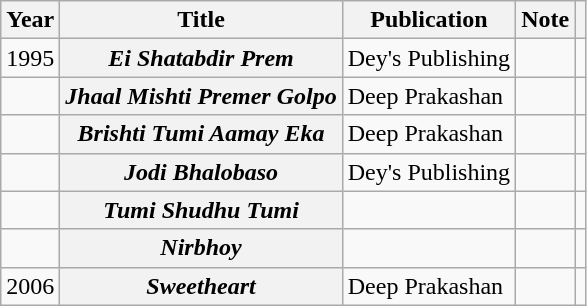<table class="wikitable">
<tr>
<th>Year</th>
<th>Title</th>
<th>Publication</th>
<th>Note</th>
<th></th>
</tr>
<tr>
<td>1995</td>
<th><em>Ei Shatabdir Prem</em></th>
<td>Dey's Publishing</td>
<td></td>
<td></td>
</tr>
<tr>
<td></td>
<th><em>Jhaal Mishti Premer Golpo</em></th>
<td>Deep Prakashan</td>
<td></td>
<td></td>
</tr>
<tr>
<td></td>
<th><em>Brishti Tumi Aamay Eka</em></th>
<td>Deep Prakashan</td>
<td></td>
<td></td>
</tr>
<tr>
<td></td>
<th><em>Jodi Bhalobaso</em></th>
<td>Dey's Publishing</td>
<td></td>
<td></td>
</tr>
<tr>
<td></td>
<th><em>Tumi Shudhu Tumi</em></th>
<td></td>
<td></td>
<td></td>
</tr>
<tr>
<td></td>
<th><em>Nirbhoy</em></th>
<td></td>
<td></td>
<td></td>
</tr>
<tr>
<td>2006</td>
<th><em>Sweetheart</em></th>
<td>Deep Prakashan</td>
<td></td>
<td></td>
</tr>
</table>
